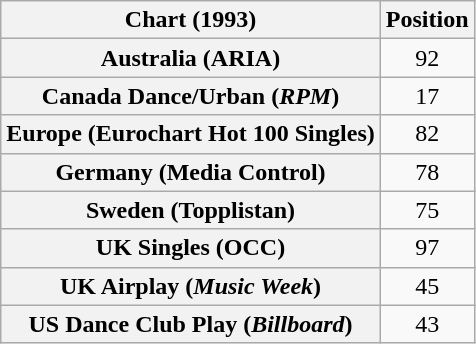<table class="wikitable sortable plainrowheaders" style="text-align:center">
<tr>
<th scope="col">Chart (1993)</th>
<th scope="col">Position</th>
</tr>
<tr>
<th scope="row">Australia (ARIA)</th>
<td>92</td>
</tr>
<tr>
<th scope="row">Canada Dance/Urban (<em>RPM</em>)</th>
<td>17</td>
</tr>
<tr>
<th scope="row">Europe (Eurochart Hot 100 Singles)</th>
<td>82</td>
</tr>
<tr>
<th scope="row">Germany (Media Control)</th>
<td>78</td>
</tr>
<tr>
<th scope="row">Sweden (Topplistan)</th>
<td>75</td>
</tr>
<tr>
<th scope="row">UK Singles (OCC)</th>
<td>97</td>
</tr>
<tr>
<th scope="row">UK Airplay (<em>Music Week</em>)</th>
<td>45</td>
</tr>
<tr>
<th scope="row">US Dance Club Play (<em>Billboard</em>)</th>
<td>43</td>
</tr>
</table>
